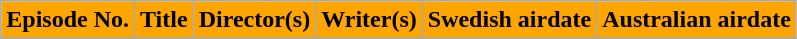<table class="wikitable plainrowheaders">
<tr style="color:black">
<th style="background: #FFA500;">Episode No.</th>
<th style="background: #FFA500;">Title</th>
<th style="background: #FFA500;">Director(s)</th>
<th style="background: #FFA500;">Writer(s)</th>
<th style="background: #FFA500;">Swedish airdate</th>
<th style="background: #FFA500;">Australian airdate</th>
</tr>
<tr>
</tr>
</table>
